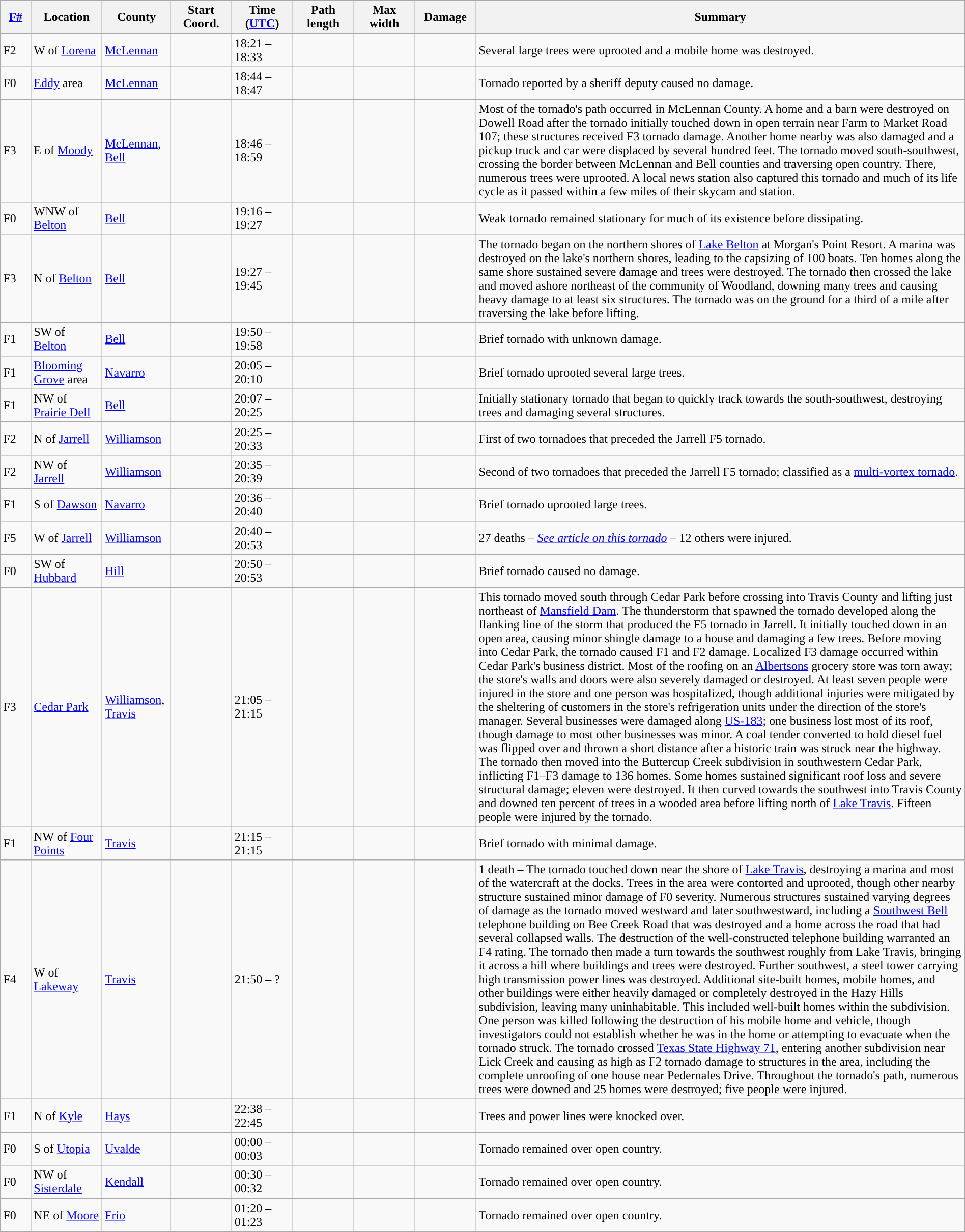<table class="wikitable collapsible sortable" style="width:100%;">
<tr>
<th scope="col" width="3%" align="center"><a href='#'>F#</a></th>
<th scope="col" width="7%" align="center" class="unsortable">Location</th>
<th scope="col" width="6%" align="center" class="unsortable">County</th>
<th scope="col" width="6%" align="center">Start Coord.</th>
<th scope="col" width="6%" align="center">Time (<a href='#'>UTC</a>)</th>
<th scope="col" width="6%" align="center">Path length</th>
<th scope="col" width="6%" align="center">Max width</th>
<th scope="col" width="6%" align="center">Damage</th>
<th scope="col" width="48%" class="unsortable" align="center">Summary</th>
</tr>
<tr>
<td>F2</td>
<td>W of <a href='#'>Lorena</a></td>
<td><a href='#'>McLennan</a></td>
<td></td>
<td>18:21 – 18:33</td>
<td></td>
<td></td>
<td></td>
<td>Several large trees were uprooted and a mobile home was destroyed.</td>
</tr>
<tr>
<td>F0</td>
<td><a href='#'>Eddy</a> area</td>
<td><a href='#'>McLennan</a></td>
<td></td>
<td>18:44 – 18:47</td>
<td></td>
<td></td>
<td></td>
<td>Tornado reported by a sheriff deputy caused no damage.</td>
</tr>
<tr>
<td>F3</td>
<td>E of <a href='#'>Moody</a></td>
<td><a href='#'>McLennan</a>, <a href='#'>Bell</a></td>
<td></td>
<td>18:46 – 18:59</td>
<td></td>
<td></td>
<td></td>
<td>Most of the tornado's path occurred in McLennan County. A home and a barn were destroyed on Dowell Road after the tornado initially touched down in open terrain near Farm to Market Road 107; these structures received F3 tornado damage. Another home nearby was also damaged and a pickup truck and car were displaced by several hundred feet. The tornado moved south-southwest, crossing the border between McLennan and Bell counties and traversing open country. There, numerous trees were uprooted. A local news station also captured this tornado and much of its life cycle as it passed within a few miles of their skycam and station.</td>
</tr>
<tr>
<td>F0</td>
<td>WNW of <a href='#'>Belton</a></td>
<td><a href='#'>Bell</a></td>
<td></td>
<td>19:16 – 19:27</td>
<td></td>
<td></td>
<td></td>
<td>Weak tornado remained stationary for much of its existence before dissipating.</td>
</tr>
<tr>
<td>F3</td>
<td>N of <a href='#'>Belton</a></td>
<td><a href='#'>Bell</a></td>
<td></td>
<td>19:27 – 19:45</td>
<td></td>
<td></td>
<td></td>
<td>The tornado began on the northern shores of <a href='#'>Lake Belton</a> at Morgan's Point Resort. A marina was destroyed on the lake's northern shores, leading to the capsizing of 100 boats. Ten homes along the same shore sustained severe damage and trees were destroyed. The tornado then crossed the lake and moved ashore northeast of the community of Woodland, downing many trees and causing heavy damage to at least six structures. The tornado was on the ground for a third of a mile after traversing the lake before lifting.</td>
</tr>
<tr>
<td>F1</td>
<td>SW of <a href='#'>Belton</a></td>
<td><a href='#'>Bell</a></td>
<td></td>
<td>19:50 – 19:58</td>
<td></td>
<td></td>
<td></td>
<td>Brief tornado with unknown damage.</td>
</tr>
<tr>
<td>F1</td>
<td><a href='#'>Blooming Grove</a> area</td>
<td><a href='#'>Navarro</a></td>
<td></td>
<td>20:05 – 20:10</td>
<td></td>
<td></td>
<td></td>
<td>Brief tornado uprooted several large trees.</td>
</tr>
<tr>
<td>F1</td>
<td>NW of <a href='#'>Prairie Dell</a></td>
<td><a href='#'>Bell</a></td>
<td></td>
<td>20:07 – 20:25</td>
<td></td>
<td></td>
<td></td>
<td>Initially stationary tornado that began to quickly track towards the south-southwest, destroying trees and damaging several structures.</td>
</tr>
<tr>
<td>F2</td>
<td>N of <a href='#'>Jarrell</a></td>
<td><a href='#'>Williamson</a></td>
<td></td>
<td>20:25 – 20:33</td>
<td></td>
<td></td>
<td></td>
<td>First of two tornadoes that preceded the Jarrell F5 tornado.</td>
</tr>
<tr>
<td>F2</td>
<td>NW of <a href='#'>Jarrell</a></td>
<td><a href='#'>Williamson</a></td>
<td></td>
<td>20:35 – 20:39</td>
<td></td>
<td></td>
<td></td>
<td>Second of two tornadoes that preceded the Jarrell F5 tornado; classified as a <a href='#'>multi-vortex tornado</a>.</td>
</tr>
<tr>
<td>F1</td>
<td>S of <a href='#'>Dawson</a></td>
<td><a href='#'>Navarro</a></td>
<td></td>
<td>20:36 – 20:40</td>
<td></td>
<td></td>
<td></td>
<td>Brief tornado uprooted large trees.</td>
</tr>
<tr>
<td>F5</td>
<td>W of <a href='#'>Jarrell</a></td>
<td><a href='#'>Williamson</a></td>
<td></td>
<td>20:40 – 20:53</td>
<td></td>
<td></td>
<td></td>
<td>27 deaths – <em><a href='#'>See article on this tornado</a></em> – 12 others were injured.</td>
</tr>
<tr>
<td>F0</td>
<td>SW of <a href='#'>Hubbard</a></td>
<td><a href='#'>Hill</a></td>
<td></td>
<td>20:50 – 20:53</td>
<td></td>
<td></td>
<td></td>
<td>Brief tornado caused no damage.</td>
</tr>
<tr>
<td>F3</td>
<td><a href='#'>Cedar Park</a></td>
<td><a href='#'>Williamson</a>, <a href='#'>Travis</a></td>
<td></td>
<td>21:05 – 21:15</td>
<td></td>
<td></td>
<td></td>
<td>This tornado moved south through Cedar Park before crossing into Travis County and lifting just northeast of <a href='#'>Mansfield Dam</a>. The thunderstorm that spawned the tornado developed along the flanking line of the storm that produced the F5 tornado in Jarrell. It initially touched down in an open area, causing minor shingle damage to a house and damaging a few trees. Before moving into Cedar Park, the tornado caused F1 and F2 damage. Localized F3 damage occurred within Cedar Park's business district. Most of the roofing on an <a href='#'>Albertsons</a> grocery store was torn away; the store's walls and doors were also severely damaged or destroyed. At least seven people were injured in the store and one person was hospitalized, though additional injuries were mitigated by the sheltering of customers in the store's refrigeration units under the direction of the store's manager. Several businesses were damaged along <a href='#'>US-183</a>; one business lost most of its roof, though damage to most other businesses was minor. A  coal tender converted to hold diesel fuel was flipped over and thrown a short distance after a historic train was struck near the highway. The tornado then moved into the Buttercup Creek subdivision in southwestern Cedar Park, inflicting F1–F3 damage to 136 homes. Some homes sustained significant roof loss and severe structural damage; eleven were destroyed. It then curved towards the southwest into Travis County and downed ten percent of trees in a wooded area before lifting  north of <a href='#'>Lake Travis</a>. Fifteen people were injured by the tornado.</td>
</tr>
<tr>
<td>F1</td>
<td>NW of <a href='#'>Four Points</a></td>
<td><a href='#'>Travis</a></td>
<td></td>
<td>21:15 – 21:15</td>
<td></td>
<td></td>
<td></td>
<td>Brief tornado with minimal damage.</td>
</tr>
<tr>
<td>F4</td>
<td>W of <a href='#'>Lakeway</a></td>
<td><a href='#'>Travis</a></td>
<td></td>
<td>21:50 – ?</td>
<td></td>
<td></td>
<td></td>
<td>1 death – The tornado touched down near the shore of <a href='#'>Lake Travis</a>, destroying a marina and most of the watercraft at the docks. Trees in the area were contorted and uprooted, though other nearby structure sustained minor damage of F0 severity. Numerous structures sustained varying degrees of damage as the tornado moved westward and later southwestward, including a <a href='#'>Southwest Bell</a> telephone building on Bee Creek Road that was destroyed and a home across the road that had several collapsed walls. The destruction of the well-constructed telephone building warranted an F4 rating. The tornado then made a turn towards the southwest roughly  from Lake Travis, bringing it across a hill where buildings and trees were destroyed. Further southwest, a steel tower carrying high transmission power lines was destroyed. Additional site-built homes, mobile homes, and other buildings were either heavily damaged or completely destroyed in the Hazy Hills subdivision, leaving many uninhabitable. This included well-built homes within the subdivision. One person was killed following the destruction of his mobile home and vehicle, though investigators could not establish whether he was in the home or attempting to evacuate when the tornado struck. The tornado crossed <a href='#'>Texas State Highway 71</a>, entering another subdivision near Lick Creek and causing as high as F2 tornado damage to structures in the area, including the complete unroofing of one house near Pedernales Drive. Throughout the tornado's path, numerous trees were downed and 25 homes were destroyed; five people were injured.</td>
</tr>
<tr>
<td>F1</td>
<td>N of <a href='#'>Kyle</a></td>
<td><a href='#'>Hays</a></td>
<td></td>
<td>22:38 – 22:45</td>
<td></td>
<td></td>
<td></td>
<td>Trees and power lines were knocked over.</td>
</tr>
<tr>
<td>F0</td>
<td>S of <a href='#'>Utopia</a></td>
<td><a href='#'>Uvalde</a></td>
<td></td>
<td>00:00 – 00:03</td>
<td></td>
<td></td>
<td></td>
<td>Tornado remained over open country.</td>
</tr>
<tr>
<td>F0</td>
<td>NW of <a href='#'>Sisterdale</a></td>
<td><a href='#'>Kendall</a></td>
<td></td>
<td>00:30 – 00:32</td>
<td></td>
<td></td>
<td></td>
<td>Tornado remained over open country.</td>
</tr>
<tr>
<td>F0</td>
<td>NE of <a href='#'>Moore</a></td>
<td><a href='#'>Frio</a></td>
<td></td>
<td>01:20 – 01:23</td>
<td></td>
<td></td>
<td></td>
<td>Tornado remained over open country.</td>
</tr>
<tr>
</tr>
</table>
